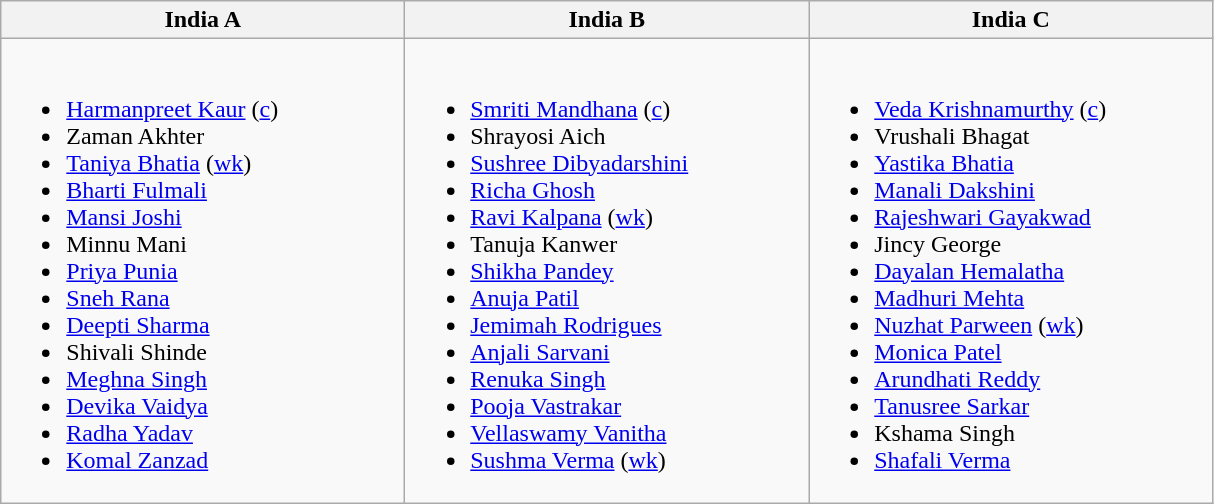<table class="wikitable">
<tr>
<th style="width:25%;">India A</th>
<th style="width:25%;">India B</th>
<th style="width:25%;">India C</th>
</tr>
<tr style="vertical-align:top">
<td><br><ul><li><a href='#'>Harmanpreet Kaur</a> (<a href='#'>c</a>)</li><li>Zaman Akhter</li><li><a href='#'>Taniya Bhatia</a> (<a href='#'>wk</a>)</li><li><a href='#'>Bharti Fulmali</a></li><li><a href='#'>Mansi Joshi</a></li><li>Minnu Mani</li><li><a href='#'>Priya Punia</a></li><li><a href='#'>Sneh Rana</a></li><li><a href='#'>Deepti Sharma</a></li><li>Shivali Shinde</li><li><a href='#'>Meghna Singh</a></li><li><a href='#'>Devika Vaidya</a></li><li><a href='#'>Radha Yadav</a></li><li><a href='#'>Komal Zanzad</a></li></ul></td>
<td><br><ul><li><a href='#'>Smriti Mandhana</a> (<a href='#'>c</a>)</li><li>Shrayosi Aich</li><li><a href='#'>Sushree Dibyadarshini</a></li><li><a href='#'>Richa Ghosh</a></li><li><a href='#'>Ravi Kalpana</a> (<a href='#'>wk</a>)</li><li>Tanuja Kanwer</li><li><a href='#'>Shikha Pandey</a></li><li><a href='#'>Anuja Patil</a></li><li><a href='#'>Jemimah Rodrigues</a></li><li><a href='#'>Anjali Sarvani</a></li><li><a href='#'>Renuka Singh</a></li><li><a href='#'>Pooja Vastrakar</a></li><li><a href='#'>Vellaswamy Vanitha</a></li><li><a href='#'>Sushma Verma</a> (<a href='#'>wk</a>)</li></ul></td>
<td><br><ul><li><a href='#'>Veda Krishnamurthy</a> (<a href='#'>c</a>)</li><li>Vrushali Bhagat</li><li><a href='#'>Yastika Bhatia</a></li><li><a href='#'>Manali Dakshini</a></li><li><a href='#'>Rajeshwari Gayakwad</a></li><li>Jincy George</li><li><a href='#'>Dayalan Hemalatha</a></li><li><a href='#'>Madhuri Mehta</a></li><li><a href='#'>Nuzhat Parween</a> (<a href='#'>wk</a>)</li><li><a href='#'>Monica Patel</a></li><li><a href='#'>Arundhati Reddy</a></li><li><a href='#'>Tanusree Sarkar</a></li><li>Kshama Singh</li><li><a href='#'>Shafali Verma</a></li></ul></td>
</tr>
</table>
